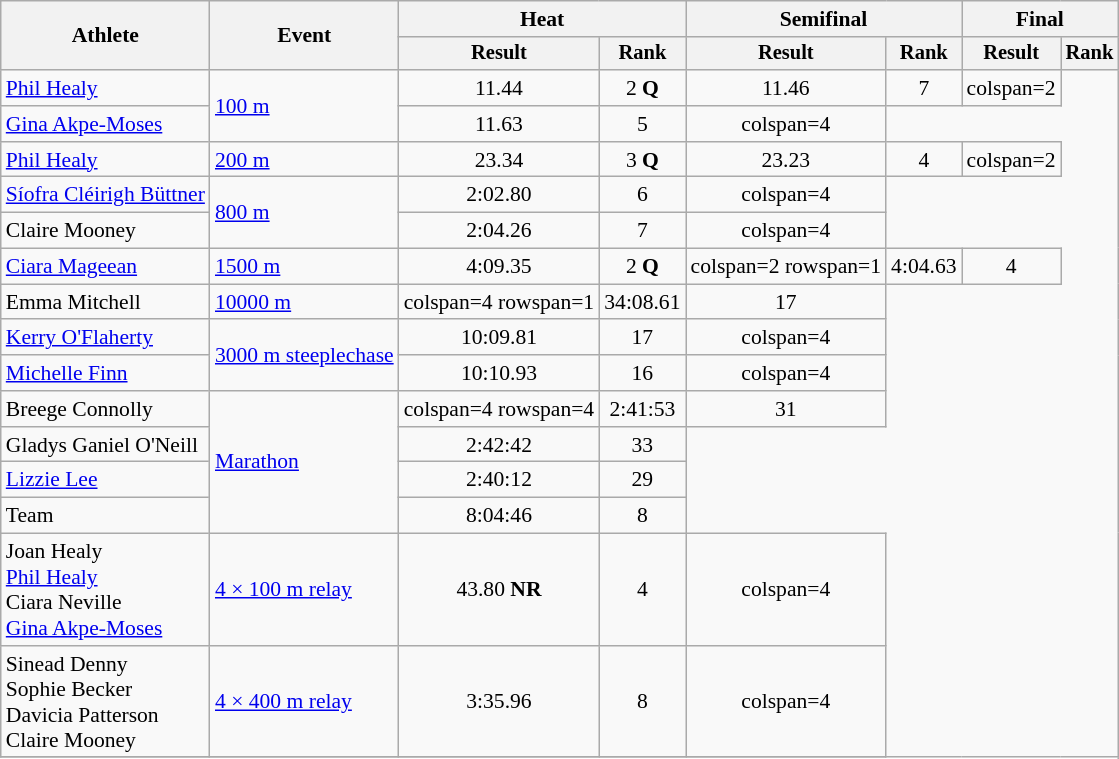<table class="wikitable" style="font-size:90%">
<tr>
<th rowspan=2>Athlete</th>
<th rowspan=2>Event</th>
<th colspan=2>Heat</th>
<th colspan=2>Semifinal</th>
<th colspan=2>Final</th>
</tr>
<tr style="font-size:95%">
<th>Result</th>
<th>Rank</th>
<th>Result</th>
<th>Rank</th>
<th>Result</th>
<th>Rank</th>
</tr>
<tr align=center>
<td align=left><a href='#'>Phil Healy</a></td>
<td style="text-align:left;" rowspan="2"><a href='#'>100 m</a></td>
<td>11.44</td>
<td>2 <strong>Q</strong></td>
<td>11.46</td>
<td>7</td>
<td>colspan=2 </td>
</tr>
<tr align=center>
<td align=left><a href='#'>Gina Akpe-Moses</a></td>
<td>11.63</td>
<td>5</td>
<td>colspan=4 </td>
</tr>
<tr align=center>
<td align=left><a href='#'>Phil Healy</a></td>
<td style="text-align:left;" rowspan="1"><a href='#'>200 m</a></td>
<td>23.34</td>
<td>3 <strong>Q</strong></td>
<td>23.23</td>
<td>4</td>
<td>colspan=2 </td>
</tr>
<tr align=center>
<td align=left><a href='#'>Síofra Cléirigh Büttner</a></td>
<td style="text-align:left;" rowspan="2"><a href='#'>800 m</a></td>
<td>2:02.80</td>
<td>6</td>
<td>colspan=4 </td>
</tr>
<tr align=center>
<td align=left>Claire Mooney</td>
<td>2:04.26</td>
<td>7</td>
<td>colspan=4 </td>
</tr>
<tr align=center>
<td align=left><a href='#'>Ciara Mageean</a></td>
<td style="text-align:left;" rowspan="1"><a href='#'>1500 m</a></td>
<td>4:09.35</td>
<td>2 <strong>Q</strong></td>
<td>colspan=2 rowspan=1 </td>
<td>4:04.63</td>
<td>4</td>
</tr>
<tr align=center>
<td align=left>Emma Mitchell</td>
<td align=left rowspan=1><a href='#'>10000 m</a></td>
<td>colspan=4 rowspan=1 </td>
<td>34:08.61</td>
<td>17</td>
</tr>
<tr align=center>
<td align=left><a href='#'>Kerry O'Flaherty</a></td>
<td style="text-align:left;" rowspan="2"><a href='#'>3000 m steeplechase</a></td>
<td>10:09.81</td>
<td>17</td>
<td>colspan=4 </td>
</tr>
<tr align=center>
<td align=left><a href='#'>Michelle Finn</a></td>
<td>10:10.93</td>
<td>16</td>
<td>colspan=4 </td>
</tr>
<tr align=center>
<td align=left>Breege Connolly</td>
<td style="text-align:left;" rowspan="4"><a href='#'>Marathon</a></td>
<td>colspan=4 rowspan=4 </td>
<td>2:41:53</td>
<td>31</td>
</tr>
<tr align=center>
<td align=left>Gladys Ganiel O'Neill</td>
<td>2:42:42</td>
<td>33</td>
</tr>
<tr align=center>
<td align=left><a href='#'>Lizzie Lee</a></td>
<td>2:40:12</td>
<td>29</td>
</tr>
<tr align=center>
<td align=left>Team</td>
<td>8:04:46</td>
<td>8</td>
</tr>
<tr align=center>
<td align=left>Joan Healy<br><a href='#'>Phil Healy</a><br>Ciara Neville<br><a href='#'>Gina Akpe-Moses</a><br></td>
<td align=left><a href='#'>4 × 100 m relay</a></td>
<td>43.80 <strong>NR</strong></td>
<td>4</td>
<td>colspan=4 </td>
</tr>
<tr align=center>
<td align=left>Sinead Denny<br>Sophie Becker<br>Davicia Patterson<br>Claire Mooney<br></td>
<td align=left><a href='#'>4 × 400 m relay</a></td>
<td>3:35.96</td>
<td>8</td>
<td>colspan=4 </td>
</tr>
<tr align=center>
</tr>
</table>
